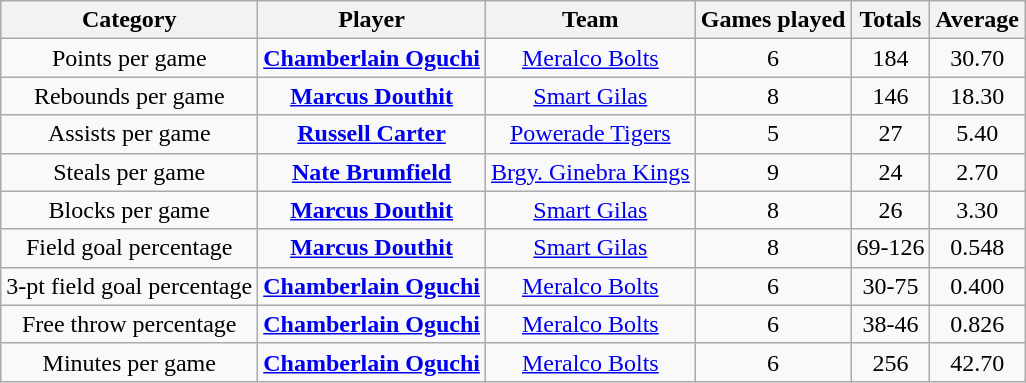<table class="wikitable" style="text-align:center">
<tr>
<th>Category</th>
<th>Player</th>
<th>Team</th>
<th>Games played</th>
<th>Totals</th>
<th>Average</th>
</tr>
<tr>
<td>Points per game</td>
<td><strong><a href='#'>Chamberlain Oguchi</a></strong></td>
<td><a href='#'>Meralco Bolts</a></td>
<td>6</td>
<td>184</td>
<td>30.70</td>
</tr>
<tr>
<td>Rebounds per game</td>
<td><strong><a href='#'>Marcus Douthit</a></strong></td>
<td><a href='#'>Smart Gilas</a></td>
<td>8</td>
<td>146</td>
<td>18.30</td>
</tr>
<tr>
<td>Assists per game</td>
<td><strong><a href='#'>Russell Carter</a></strong></td>
<td><a href='#'>Powerade Tigers</a></td>
<td>5</td>
<td>27</td>
<td>5.40</td>
</tr>
<tr>
<td>Steals per game</td>
<td><strong><a href='#'>Nate Brumfield</a></strong></td>
<td><a href='#'>Brgy. Ginebra Kings</a></td>
<td>9</td>
<td>24</td>
<td>2.70</td>
</tr>
<tr>
<td>Blocks per game</td>
<td><strong><a href='#'>Marcus Douthit</a></strong></td>
<td><a href='#'>Smart Gilas</a></td>
<td>8</td>
<td>26</td>
<td>3.30</td>
</tr>
<tr>
<td>Field goal percentage</td>
<td><strong><a href='#'>Marcus Douthit</a></strong></td>
<td><a href='#'>Smart Gilas</a></td>
<td>8</td>
<td>69-126</td>
<td>0.548</td>
</tr>
<tr>
<td>3-pt field goal percentage</td>
<td><strong><a href='#'>Chamberlain Oguchi</a></strong></td>
<td><a href='#'>Meralco Bolts</a></td>
<td>6</td>
<td>30-75</td>
<td>0.400</td>
</tr>
<tr>
<td>Free throw percentage</td>
<td><strong><a href='#'>Chamberlain Oguchi</a></strong></td>
<td><a href='#'>Meralco Bolts</a></td>
<td>6</td>
<td>38-46</td>
<td>0.826</td>
</tr>
<tr>
<td>Minutes per game</td>
<td><strong><a href='#'>Chamberlain Oguchi</a></strong></td>
<td><a href='#'>Meralco Bolts</a></td>
<td>6</td>
<td>256</td>
<td>42.70</td>
</tr>
</table>
